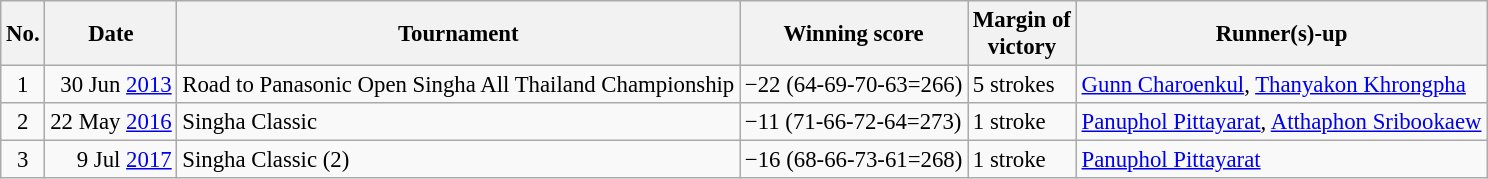<table class="wikitable" style="font-size:95%;">
<tr>
<th>No.</th>
<th>Date</th>
<th>Tournament</th>
<th>Winning score</th>
<th>Margin of<br>victory</th>
<th>Runner(s)-up</th>
</tr>
<tr>
<td align=center>1</td>
<td align=right>30 Jun <a href='#'>2013</a></td>
<td>Road to Panasonic Open Singha All Thailand Championship</td>
<td>−22 (64-69-70-63=266)</td>
<td>5 strokes</td>
<td> <a href='#'>Gunn Charoenkul</a>,  <a href='#'>Thanyakon Khrongpha</a></td>
</tr>
<tr>
<td align=center>2</td>
<td align=right>22 May <a href='#'>2016</a></td>
<td>Singha Classic</td>
<td>−11 (71-66-72-64=273)</td>
<td>1 stroke</td>
<td> <a href='#'>Panuphol Pittayarat</a>,  <a href='#'>Atthaphon Sribookaew</a></td>
</tr>
<tr>
<td align=center>3</td>
<td align=right>9 Jul <a href='#'>2017</a></td>
<td>Singha Classic (2)</td>
<td>−16 (68-66-73-61=268)</td>
<td>1 stroke</td>
<td> <a href='#'>Panuphol Pittayarat</a></td>
</tr>
</table>
